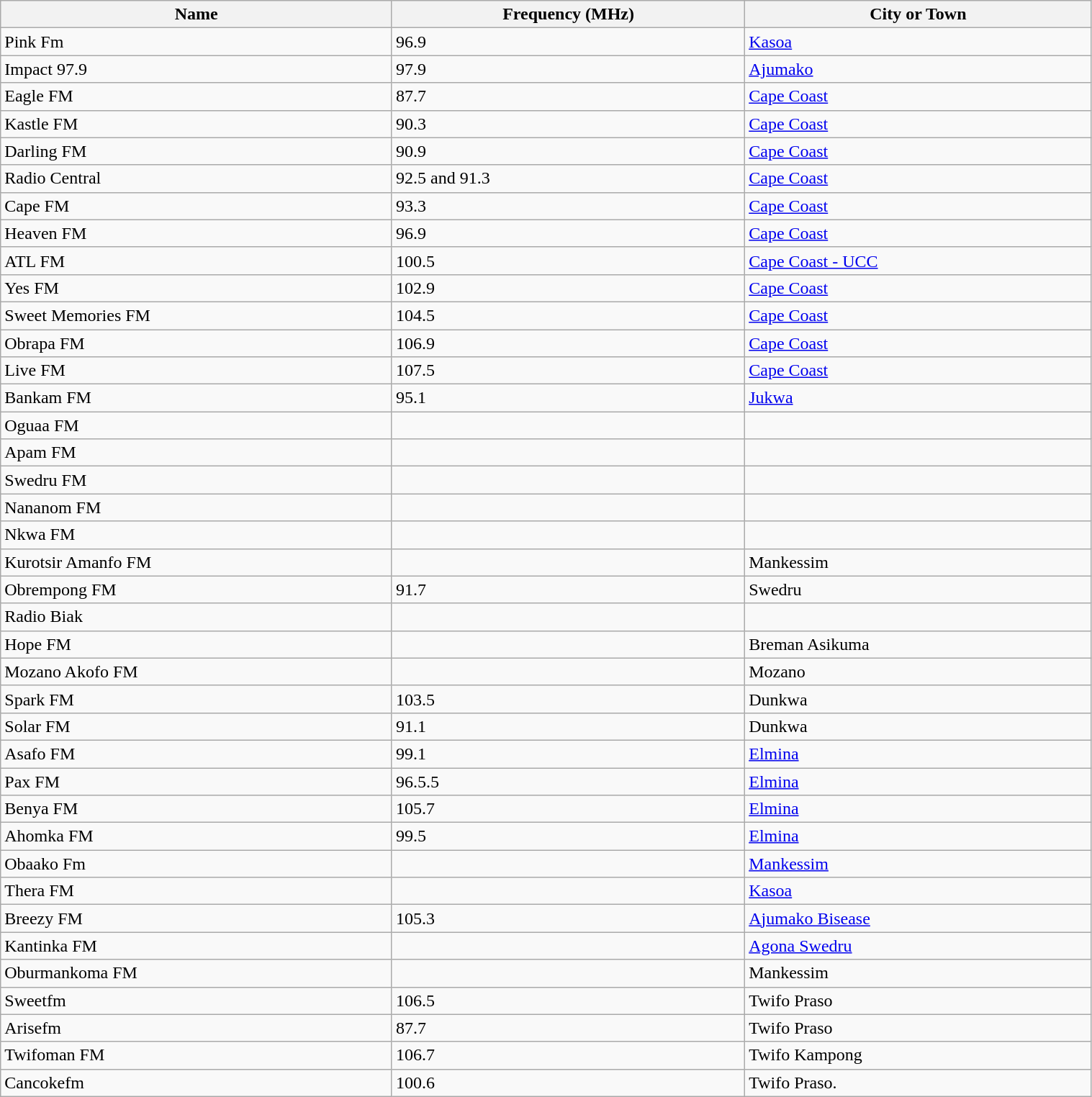<table class="wikitable sortable" style="width:80%;">
<tr>
<th>Name</th>
<th>Frequency (MHz)</th>
<th>City or Town</th>
</tr>
<tr>
<td>Pink Fm</td>
<td>96.9</td>
<td><a href='#'>Kasoa</a></td>
</tr>
<tr>
<td>Impact 97.9</td>
<td>97.9</td>
<td><a href='#'>Ajumako</a></td>
</tr>
<tr>
<td>Eagle FM</td>
<td>87.7</td>
<td><a href='#'>Cape Coast</a></td>
</tr>
<tr>
<td>Kastle FM</td>
<td>90.3</td>
<td><a href='#'>Cape Coast</a></td>
</tr>
<tr>
<td>Darling FM</td>
<td>90.9</td>
<td><a href='#'>Cape Coast</a></td>
</tr>
<tr>
<td>Radio Central</td>
<td>92.5 and 91.3</td>
<td><a href='#'>Cape Coast</a></td>
</tr>
<tr>
<td>Cape FM</td>
<td>93.3</td>
<td><a href='#'>Cape Coast</a></td>
</tr>
<tr>
<td>Heaven FM</td>
<td>96.9</td>
<td><a href='#'>Cape Coast</a></td>
</tr>
<tr>
<td>ATL FM</td>
<td>100.5</td>
<td><a href='#'>Cape Coast - UCC</a></td>
</tr>
<tr>
<td>Yes FM</td>
<td>102.9</td>
<td><a href='#'>Cape Coast</a></td>
</tr>
<tr>
<td>Sweet Memories FM</td>
<td>104.5</td>
<td><a href='#'>Cape Coast</a></td>
</tr>
<tr>
<td>Obrapa FM</td>
<td>106.9</td>
<td><a href='#'>Cape Coast</a></td>
</tr>
<tr>
<td>Live FM</td>
<td>107.5</td>
<td><a href='#'>Cape Coast</a></td>
</tr>
<tr>
<td>Bankam FM</td>
<td>95.1</td>
<td><a href='#'>Jukwa</a></td>
</tr>
<tr>
<td>Oguaa FM</td>
<td></td>
<td></td>
</tr>
<tr>
<td>Apam FM</td>
<td></td>
<td></td>
</tr>
<tr>
<td>Swedru FM</td>
<td></td>
<td></td>
</tr>
<tr>
<td>Nananom FM</td>
<td></td>
<td></td>
</tr>
<tr>
<td>Nkwa FM</td>
<td></td>
<td></td>
</tr>
<tr>
<td>Kurotsir Amanfo FM</td>
<td></td>
<td>Mankessim</td>
</tr>
<tr>
<td>Obrempong FM </td>
<td>91.7</td>
<td>Swedru</td>
</tr>
<tr>
<td>Radio Biak</td>
<td></td>
<td></td>
</tr>
<tr>
<td>Hope FM</td>
<td></td>
<td>Breman Asikuma</td>
</tr>
<tr>
<td>Mozano Akofo FM</td>
<td></td>
<td>Mozano</td>
</tr>
<tr>
<td>Spark FM</td>
<td>103.5</td>
<td>Dunkwa</td>
</tr>
<tr>
<td>Solar FM</td>
<td>91.1</td>
<td>Dunkwa</td>
</tr>
<tr>
<td>Asafo FM</td>
<td>99.1</td>
<td><a href='#'>Elmina</a></td>
</tr>
<tr>
<td>Pax FM</td>
<td>96.5.5</td>
<td><a href='#'>Elmina</a></td>
</tr>
<tr>
<td>Benya FM</td>
<td>105.7</td>
<td><a href='#'>Elmina </a></td>
</tr>
<tr>
<td>Ahomka FM</td>
<td>99.5</td>
<td><a href='#'>Elmina</a></td>
</tr>
<tr>
<td>Obaako Fm</td>
<td></td>
<td><a href='#'>Mankessim</a></td>
</tr>
<tr>
<td>Thera FM</td>
<td></td>
<td><a href='#'>Kasoa</a></td>
</tr>
<tr>
<td>Breezy FM</td>
<td>105.3</td>
<td><a href='#'>Ajumako Bisease</a></td>
</tr>
<tr>
<td>Kantinka FM</td>
<td></td>
<td><a href='#'>Agona Swedru</a></td>
</tr>
<tr>
<td>Oburmankoma FM</td>
<td></td>
<td>Mankessim</td>
</tr>
<tr>
<td>Sweetfm</td>
<td>106.5</td>
<td>Twifo Praso</td>
</tr>
<tr>
<td>Arisefm</td>
<td>87.7</td>
<td>Twifo Praso</td>
</tr>
<tr>
<td>Twifoman FM</td>
<td>106.7</td>
<td>Twifo Kampong</td>
</tr>
<tr>
<td>Cancokefm</td>
<td>100.6</td>
<td>Twifo Praso.</td>
</tr>
</table>
